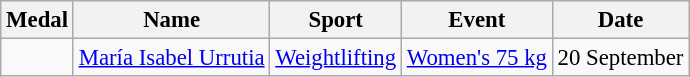<table class="wikitable sortable" style="font-size:95%">
<tr>
<th>Medal</th>
<th>Name</th>
<th>Sport</th>
<th>Event</th>
<th>Date</th>
</tr>
<tr>
<td></td>
<td><a href='#'>María Isabel Urrutia</a></td>
<td><a href='#'>Weightlifting</a></td>
<td><a href='#'>Women's 75 kg</a></td>
<td>20 September</td>
</tr>
</table>
